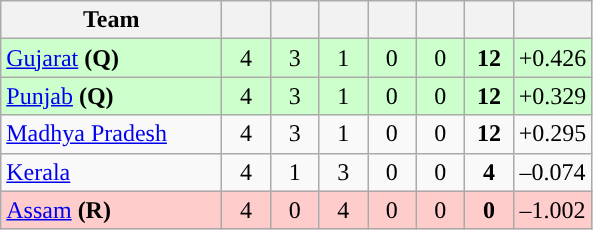<table class="wikitable" style="text-align:center">
<tr>
<th style="width:140px;">Team</th>
<th style="width:25px;"></th>
<th style="width:25px;"></th>
<th style="width:25px;"></th>
<th style="width:25px;"></th>
<th style="width:25px;"></th>
<th style="width:25px;"></th>
<th style="width:40px;"></th>
</tr>
<tr style="background:#cfc;">
<td style="text-align:left"><a href='#'>Gujarat</a> <strong>(Q)</strong></td>
<td>4</td>
<td>3</td>
<td>1</td>
<td>0</td>
<td>0</td>
<td><strong>12</strong></td>
<td>+0.426</td>
</tr>
<tr style="background:#cfc;">
<td style="text-align:left"><a href='#'>Punjab</a> <strong>(Q)</strong></td>
<td>4</td>
<td>3</td>
<td>1</td>
<td>0</td>
<td>0</td>
<td><strong>12</strong></td>
<td>+0.329</td>
</tr>
<tr>
<td style="text-align:left"><a href='#'>Madhya Pradesh</a></td>
<td>4</td>
<td>3</td>
<td>1</td>
<td>0</td>
<td>0</td>
<td><strong>12</strong></td>
<td>+0.295</td>
</tr>
<tr>
<td style="text-align:left"><a href='#'>Kerala</a></td>
<td>4</td>
<td>1</td>
<td>3</td>
<td>0</td>
<td>0</td>
<td><strong>4</strong></td>
<td>–0.074</td>
</tr>
<tr style="background:#FFCCCC">
<td style="text-align:left"><a href='#'>Assam</a> <strong>(R)</strong></td>
<td>4</td>
<td>0</td>
<td>4</td>
<td>0</td>
<td>0</td>
<td><strong>0</strong></td>
<td>–1.002</td>
</tr>
</table>
